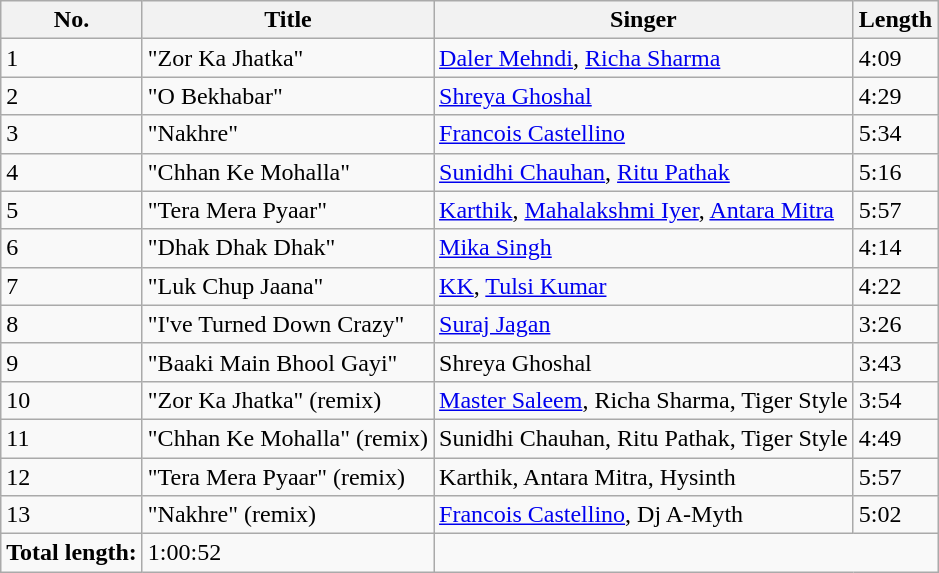<table class="wikitable tracklist">
<tr>
<th>No.</th>
<th>Title</th>
<th>Singer</th>
<th>Length</th>
</tr>
<tr>
<td>1</td>
<td>"Zor Ka Jhatka"</td>
<td><a href='#'>Daler Mehndi</a>, <a href='#'>Richa Sharma</a></td>
<td>4:09</td>
</tr>
<tr>
<td>2</td>
<td>"O Bekhabar"</td>
<td><a href='#'>Shreya Ghoshal</a></td>
<td>4:29</td>
</tr>
<tr>
<td>3</td>
<td>"Nakhre"</td>
<td><a href='#'>Francois Castellino</a></td>
<td>5:34</td>
</tr>
<tr>
<td>4</td>
<td>"Chhan Ke Mohalla"</td>
<td><a href='#'>Sunidhi Chauhan</a>, <a href='#'>Ritu Pathak</a></td>
<td>5:16</td>
</tr>
<tr>
<td>5</td>
<td>"Tera Mera Pyaar"</td>
<td><a href='#'>Karthik</a>, <a href='#'>Mahalakshmi Iyer</a>, <a href='#'>Antara Mitra</a></td>
<td>5:57</td>
</tr>
<tr>
<td>6</td>
<td>"Dhak Dhak Dhak"</td>
<td><a href='#'>Mika Singh</a></td>
<td>4:14</td>
</tr>
<tr>
<td>7</td>
<td>"Luk Chup Jaana"</td>
<td><a href='#'>KK</a>, <a href='#'>Tulsi Kumar</a></td>
<td>4:22</td>
</tr>
<tr>
<td>8</td>
<td>"I've Turned Down Crazy"</td>
<td><a href='#'>Suraj Jagan</a></td>
<td>3:26</td>
</tr>
<tr>
<td>9</td>
<td>"Baaki Main Bhool Gayi"</td>
<td>Shreya Ghoshal</td>
<td>3:43</td>
</tr>
<tr>
<td>10</td>
<td>"Zor Ka Jhatka" (remix)</td>
<td><a href='#'>Master Saleem</a>, Richa Sharma, Tiger Style</td>
<td>3:54</td>
</tr>
<tr>
<td>11</td>
<td>"Chhan Ke Mohalla" (remix)</td>
<td>Sunidhi Chauhan, Ritu Pathak, Tiger Style</td>
<td>4:49</td>
</tr>
<tr>
<td>12</td>
<td>"Tera Mera Pyaar" (remix)</td>
<td>Karthik, Antara Mitra, Hysinth</td>
<td>5:57</td>
</tr>
<tr>
<td>13</td>
<td>"Nakhre" (remix)</td>
<td><a href='#'>Francois Castellino</a>, Dj A-Myth</td>
<td>5:02</td>
</tr>
<tr>
<td><strong>Total length:</strong></td>
<td>1:00:52</td>
</tr>
</table>
